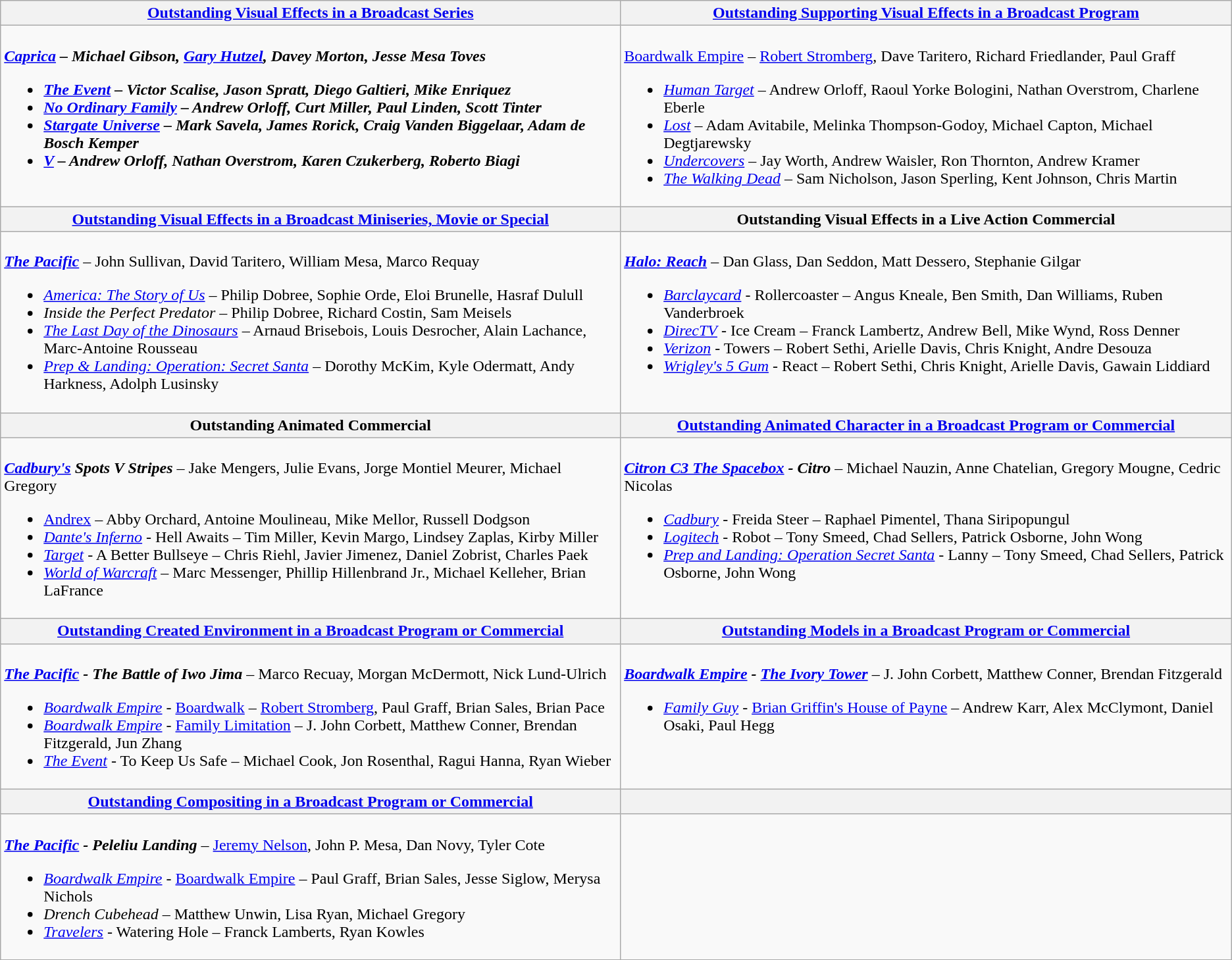<table class=wikitable style="width=100%">
<tr>
<th style="width=50%"><strong><a href='#'>Outstanding Visual Effects in a Broadcast Series</a></strong></th>
<th style="width=50%"><strong><a href='#'>Outstanding Supporting Visual Effects in a Broadcast Program</a></strong></th>
</tr>
<tr>
<td valign="top"><br><strong><em><a href='#'>Caprica</a><em> <strong> – Michael Gibson, <a href='#'>Gary Hutzel</a>, Davey Morton, Jesse Mesa Toves<ul><li></em><a href='#'>The Event</a><em> – Victor Scalise, Jason Spratt, Diego Galtieri, Mike Enriquez</li><li></em><a href='#'>No Ordinary Family</a><em> – Andrew Orloff, Curt Miller, Paul Linden, Scott Tinter</li><li></em><a href='#'>Stargate Universe</a><em> – Mark Savela, James Rorick, Craig Vanden Biggelaar, Adam de Bosch Kemper</li><li></em><a href='#'>V</a><em> – Andrew Orloff, Nathan Overstrom, Karen Czukerberg, Roberto Biagi</li></ul></td>
<td valign="top"><br></em></strong><a href='#'>Boardwalk Empire</a></em> </strong> – <a href='#'>Robert Stromberg</a>, Dave Taritero, Richard Friedlander, Paul Graff<ul><li><em><a href='#'>Human Target</a></em> – Andrew Orloff, Raoul Yorke Bologini, Nathan Overstrom, Charlene Eberle</li><li><em><a href='#'>Lost</a></em> – Adam Avitabile, Melinka Thompson-Godoy, Michael Capton, Michael Degtjarewsky</li><li><em><a href='#'>Undercovers</a></em> – Jay Worth, Andrew Waisler, Ron Thornton, Andrew Kramer</li><li><em><a href='#'>The Walking Dead</a></em> – Sam Nicholson, Jason Sperling, Kent Johnson, Chris Martin</li></ul></td>
</tr>
<tr>
<th style="width=50%"><strong><a href='#'>Outstanding Visual Effects in a Broadcast Miniseries, Movie or Special</a></strong></th>
<th style="width=50%"><strong>Outstanding Visual Effects in a Live Action Commercial</strong></th>
</tr>
<tr>
<td valign="top"><br><strong><em><a href='#'>The Pacific</a></em></strong> – John Sullivan, David Taritero, William Mesa, Marco Requay<ul><li><em><a href='#'>America: The Story of Us</a></em> – Philip Dobree, Sophie Orde, Eloi Brunelle, Hasraf Dulull</li><li><em>Inside the Perfect Predator</em> – Philip Dobree, Richard Costin, Sam Meisels</li><li><em><a href='#'>The Last Day of the Dinosaurs</a></em> – Arnaud Brisebois, Louis Desrocher, Alain Lachance, Marc-Antoine Rousseau</li><li><em><a href='#'>Prep & Landing: Operation: Secret Santa</a></em> – Dorothy McKim, Kyle Odermatt, Andy Harkness, Adolph Lusinsky</li></ul></td>
<td valign="top"><br><strong><em><a href='#'>Halo: Reach</a></em></strong> – Dan Glass, Dan Seddon, Matt Dessero, Stephanie Gilgar<ul><li><em><a href='#'>Barclaycard</a></em> - Rollercoaster – Angus Kneale, Ben Smith, Dan Williams, Ruben Vanderbroek</li><li><em><a href='#'>DirecTV</a></em> - Ice Cream – Franck Lambertz, Andrew Bell, Mike Wynd, Ross Denner</li><li><em><a href='#'>Verizon</a> </em>- Towers – Robert Sethi, Arielle Davis, Chris Knight, Andre Desouza</li><li><em><a href='#'>Wrigley's 5 Gum</a></em> - React – Robert Sethi, Chris Knight, Arielle Davis, Gawain Liddiard</li></ul></td>
</tr>
<tr>
<th style="width=50%"><strong>Outstanding Animated Commercial</strong></th>
<th style="width=50%"><strong><a href='#'>Outstanding Animated Character in a Broadcast Program or Commercial</a></strong></th>
</tr>
<tr>
<td valign="top"><br><strong><em><a href='#'>Cadbury's</a> Spots V Stripes</em></strong> – Jake Mengers, Julie Evans, Jorge Montiel Meurer, Michael Gregory<ul><li><a href='#'>Andrex</a> – Abby Orchard, Antoine Moulineau, Mike Mellor, Russell Dodgson</li><li><em><a href='#'>Dante's Inferno</a></em> - Hell Awaits – Tim Miller, Kevin Margo, Lindsey Zaplas, Kirby Miller</li><li><em><a href='#'>Target</a></em> - A Better Bullseye  – Chris Riehl, Javier Jimenez, Daniel Zobrist, Charles Paek</li><li><em><a href='#'>World of Warcraft</a></em> – Marc Messenger, Phillip Hillenbrand Jr., Michael Kelleher, Brian LaFrance</li></ul></td>
<td valign="top"><br><strong><em><a href='#'>Citron C3 The Spacebox</a> - Citro</em></strong> – Michael Nauzin, Anne Chatelian, Gregory Mougne, Cedric Nicolas<ul><li><em><a href='#'>Cadbury</a></em> - Freida Steer – Raphael Pimentel, Thana Siripopungul</li><li><em><a href='#'>Logitech</a></em> - Robot – Tony Smeed, Chad Sellers, Patrick Osborne, John Wong</li><li><em><a href='#'>Prep and Landing: Operation Secret Santa</a></em> - Lanny – Tony Smeed, Chad Sellers, Patrick Osborne, John Wong</li></ul></td>
</tr>
<tr>
<th style="width=50%"><strong><a href='#'>Outstanding Created Environment in a Broadcast Program or Commercial</a></strong></th>
<th style="width=50%"><strong><a href='#'>Outstanding Models in a Broadcast Program or Commercial</a></strong></th>
</tr>
<tr>
<td valign="top"><br><strong><em><a href='#'>The Pacific</a> - The Battle of Iwo Jima</em></strong> – Marco Recuay, Morgan McDermott, Nick Lund-Ulrich<ul><li><em><a href='#'>Boardwalk Empire</a></em> - <a href='#'>Boardwalk</a> – <a href='#'>Robert Stromberg</a>, Paul Graff, Brian Sales, Brian Pace</li><li><em><a href='#'>Boardwalk Empire</a></em> - <a href='#'>Family Limitation</a> – J. John Corbett, Matthew Conner, Brendan Fitzgerald, Jun Zhang</li><li><em><a href='#'>The Event</a></em> - To Keep Us Safe – Michael Cook, Jon Rosenthal, Ragui Hanna, Ryan Wieber</li></ul></td>
<td valign="top"><br><strong><em><a href='#'>Boardwalk Empire</a> - <a href='#'>The Ivory Tower</a></em></strong> – J. John Corbett, Matthew Conner, Brendan Fitzgerald<ul><li><em><a href='#'>Family Guy</a></em> - <a href='#'>Brian Griffin's House of Payne</a> – Andrew Karr, Alex McClymont, Daniel Osaki, Paul Hegg</li></ul></td>
</tr>
<tr>
<th style="width=50%"><strong><a href='#'>Outstanding Compositing in a Broadcast Program or Commercial</a></strong></th>
<th style="width=50%"></th>
</tr>
<tr>
<td valign="top"><br><strong><em><a href='#'>The Pacific</a> - Peleliu Landing</em></strong> – <a href='#'>Jeremy Nelson</a>, John P. Mesa, Dan Novy, Tyler Cote<ul><li><em><a href='#'>Boardwalk Empire</a></em> - <a href='#'>Boardwalk Empire</a> – Paul Graff, Brian Sales, Jesse Siglow, Merysa Nichols</li><li><em>Drench Cubehead</em> – Matthew Unwin, Lisa Ryan, Michael Gregory</li><li><em><a href='#'>Travelers</a></em> - Watering Hole – Franck Lamberts, Ryan Kowles</li></ul></td>
<td valign="top"></td>
</tr>
<tr>
</tr>
</table>
